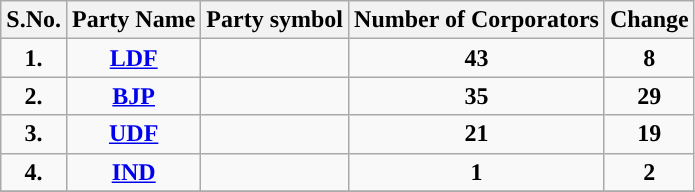<table class="sortable wikitable">
<tr>
<th>S.No.</th>
<th>Party Name</th>
<th>Party symbol</th>
<th>Number of Corporators</th>
<th>Change</th>
</tr>
<tr>
<td ! style="text-align:center; background:"><strong>1.</strong></td>
<td align="center"><a href='#'><strong>LDF</strong></a></td>
<td></td>
<td align="center"><strong>43</strong></td>
<td align="center"> <strong>8</strong></td>
</tr>
<tr>
<td ! style="text-align:center; background:"><strong>2.</strong></td>
<td align="center"><a href='#'><strong>BJP</strong></a></td>
<td></td>
<td align="center"><strong>35</strong></td>
<td align="center"> <strong>29</strong></td>
</tr>
<tr>
<td ! style="text-align:center; background:"><strong>3.</strong></td>
<td align="center"><a href='#'><strong>UDF</strong></a></td>
<td></td>
<td align="center"><strong>21</strong></td>
<td align="center"> <strong>19</strong></td>
</tr>
<tr>
<td ! style="text-align:center; background:"><strong>4.</strong></td>
<td align="center"><a href='#'><strong>IND</strong></a></td>
<td></td>
<td align="center"><strong>1</strong></td>
<td align="center"> <strong>2</strong></td>
</tr>
<tr>
</tr>
</table>
